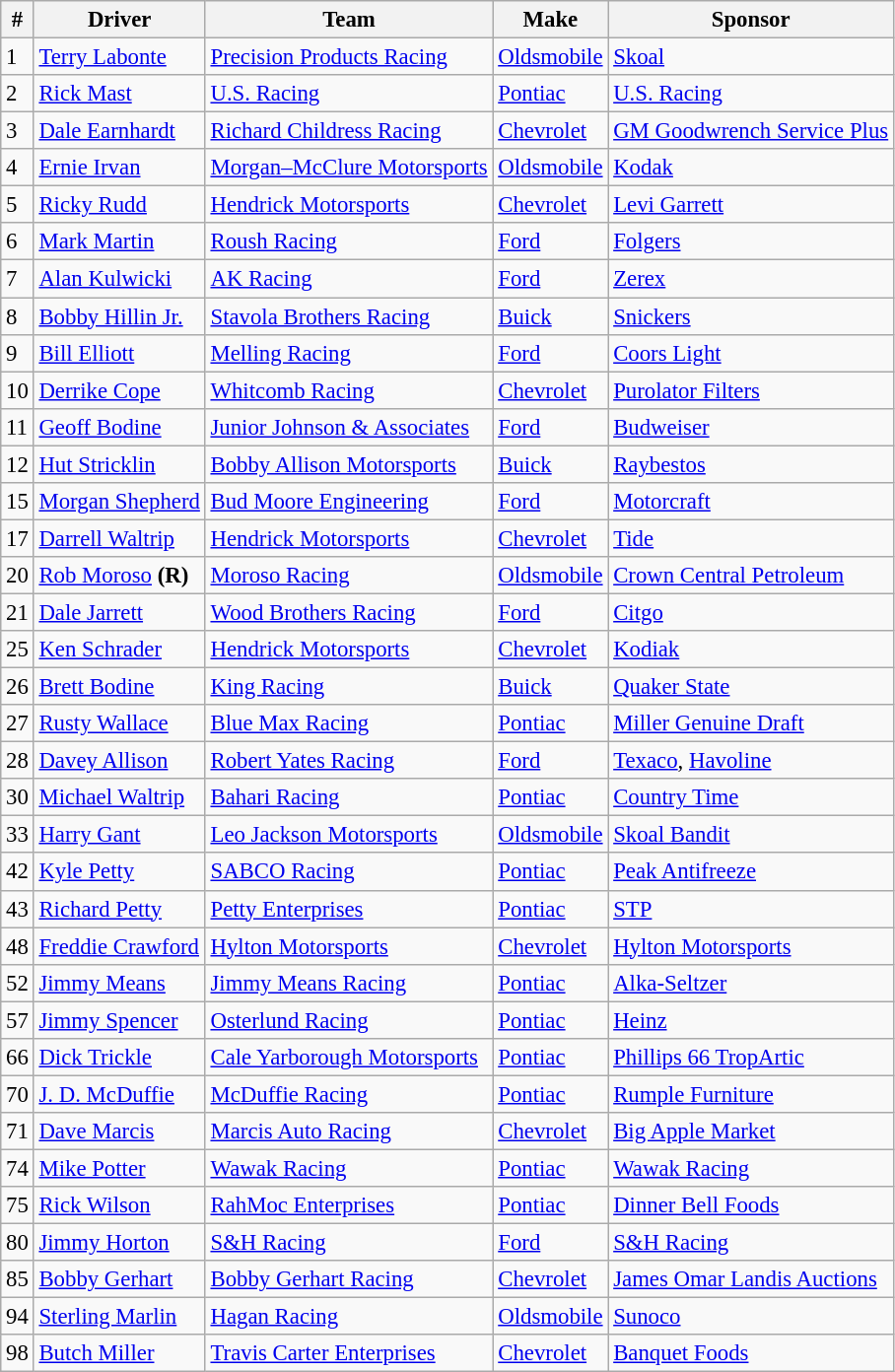<table class="wikitable" style="font-size:95%">
<tr>
<th>#</th>
<th>Driver</th>
<th>Team</th>
<th>Make</th>
<th>Sponsor</th>
</tr>
<tr>
<td>1</td>
<td><a href='#'>Terry Labonte</a></td>
<td><a href='#'>Precision Products Racing</a></td>
<td><a href='#'>Oldsmobile</a></td>
<td><a href='#'>Skoal</a></td>
</tr>
<tr>
<td>2</td>
<td><a href='#'>Rick Mast</a></td>
<td><a href='#'>U.S. Racing</a></td>
<td><a href='#'>Pontiac</a></td>
<td><a href='#'>U.S. Racing</a></td>
</tr>
<tr>
<td>3</td>
<td><a href='#'>Dale Earnhardt</a></td>
<td><a href='#'>Richard Childress Racing</a></td>
<td><a href='#'>Chevrolet</a></td>
<td><a href='#'>GM Goodwrench Service Plus</a></td>
</tr>
<tr>
<td>4</td>
<td><a href='#'>Ernie Irvan</a></td>
<td><a href='#'>Morgan–McClure Motorsports</a></td>
<td><a href='#'>Oldsmobile</a></td>
<td><a href='#'>Kodak</a></td>
</tr>
<tr>
<td>5</td>
<td><a href='#'>Ricky Rudd</a></td>
<td><a href='#'>Hendrick Motorsports</a></td>
<td><a href='#'>Chevrolet</a></td>
<td><a href='#'>Levi Garrett</a></td>
</tr>
<tr>
<td>6</td>
<td><a href='#'>Mark Martin</a></td>
<td><a href='#'>Roush Racing</a></td>
<td><a href='#'>Ford</a></td>
<td><a href='#'>Folgers</a></td>
</tr>
<tr>
<td>7</td>
<td><a href='#'>Alan Kulwicki</a></td>
<td><a href='#'>AK Racing</a></td>
<td><a href='#'>Ford</a></td>
<td><a href='#'>Zerex</a></td>
</tr>
<tr>
<td>8</td>
<td><a href='#'>Bobby Hillin Jr.</a></td>
<td><a href='#'>Stavola Brothers Racing</a></td>
<td><a href='#'>Buick</a></td>
<td><a href='#'>Snickers</a></td>
</tr>
<tr>
<td>9</td>
<td><a href='#'>Bill Elliott</a></td>
<td><a href='#'>Melling Racing</a></td>
<td><a href='#'>Ford</a></td>
<td><a href='#'>Coors Light</a></td>
</tr>
<tr>
<td>10</td>
<td><a href='#'>Derrike Cope</a></td>
<td><a href='#'>Whitcomb Racing</a></td>
<td><a href='#'>Chevrolet</a></td>
<td><a href='#'>Purolator Filters</a></td>
</tr>
<tr>
<td>11</td>
<td><a href='#'>Geoff Bodine</a></td>
<td><a href='#'>Junior Johnson & Associates</a></td>
<td><a href='#'>Ford</a></td>
<td><a href='#'>Budweiser</a></td>
</tr>
<tr>
<td>12</td>
<td><a href='#'>Hut Stricklin</a></td>
<td><a href='#'>Bobby Allison Motorsports</a></td>
<td><a href='#'>Buick</a></td>
<td><a href='#'>Raybestos</a></td>
</tr>
<tr>
<td>15</td>
<td><a href='#'>Morgan Shepherd</a></td>
<td><a href='#'>Bud Moore Engineering</a></td>
<td><a href='#'>Ford</a></td>
<td><a href='#'>Motorcraft</a></td>
</tr>
<tr>
<td>17</td>
<td><a href='#'>Darrell Waltrip</a></td>
<td><a href='#'>Hendrick Motorsports</a></td>
<td><a href='#'>Chevrolet</a></td>
<td><a href='#'>Tide</a></td>
</tr>
<tr>
<td>20</td>
<td><a href='#'>Rob Moroso</a> <strong>(R)</strong></td>
<td><a href='#'>Moroso Racing</a></td>
<td><a href='#'>Oldsmobile</a></td>
<td><a href='#'>Crown Central Petroleum</a></td>
</tr>
<tr>
<td>21</td>
<td><a href='#'>Dale Jarrett</a></td>
<td><a href='#'>Wood Brothers Racing</a></td>
<td><a href='#'>Ford</a></td>
<td><a href='#'>Citgo</a></td>
</tr>
<tr>
<td>25</td>
<td><a href='#'>Ken Schrader</a></td>
<td><a href='#'>Hendrick Motorsports</a></td>
<td><a href='#'>Chevrolet</a></td>
<td><a href='#'>Kodiak</a></td>
</tr>
<tr>
<td>26</td>
<td><a href='#'>Brett Bodine</a></td>
<td><a href='#'>King Racing</a></td>
<td><a href='#'>Buick</a></td>
<td><a href='#'>Quaker State</a></td>
</tr>
<tr>
<td>27</td>
<td><a href='#'>Rusty Wallace</a></td>
<td><a href='#'>Blue Max Racing</a></td>
<td><a href='#'>Pontiac</a></td>
<td><a href='#'>Miller Genuine Draft</a></td>
</tr>
<tr>
<td>28</td>
<td><a href='#'>Davey Allison</a></td>
<td><a href='#'>Robert Yates Racing</a></td>
<td><a href='#'>Ford</a></td>
<td><a href='#'>Texaco</a>, <a href='#'>Havoline</a></td>
</tr>
<tr>
<td>30</td>
<td><a href='#'>Michael Waltrip</a></td>
<td><a href='#'>Bahari Racing</a></td>
<td><a href='#'>Pontiac</a></td>
<td><a href='#'>Country Time</a></td>
</tr>
<tr>
<td>33</td>
<td><a href='#'>Harry Gant</a></td>
<td><a href='#'>Leo Jackson Motorsports</a></td>
<td><a href='#'>Oldsmobile</a></td>
<td><a href='#'>Skoal Bandit</a></td>
</tr>
<tr>
<td>42</td>
<td><a href='#'>Kyle Petty</a></td>
<td><a href='#'>SABCO Racing</a></td>
<td><a href='#'>Pontiac</a></td>
<td><a href='#'>Peak Antifreeze</a></td>
</tr>
<tr>
<td>43</td>
<td><a href='#'>Richard Petty</a></td>
<td><a href='#'>Petty Enterprises</a></td>
<td><a href='#'>Pontiac</a></td>
<td><a href='#'>STP</a></td>
</tr>
<tr>
<td>48</td>
<td><a href='#'>Freddie Crawford</a></td>
<td><a href='#'>Hylton Motorsports</a></td>
<td><a href='#'>Chevrolet</a></td>
<td><a href='#'>Hylton Motorsports</a></td>
</tr>
<tr>
<td>52</td>
<td><a href='#'>Jimmy Means</a></td>
<td><a href='#'>Jimmy Means Racing</a></td>
<td><a href='#'>Pontiac</a></td>
<td><a href='#'>Alka-Seltzer</a></td>
</tr>
<tr>
<td>57</td>
<td><a href='#'>Jimmy Spencer</a></td>
<td><a href='#'>Osterlund Racing</a></td>
<td><a href='#'>Pontiac</a></td>
<td><a href='#'>Heinz</a></td>
</tr>
<tr>
<td>66</td>
<td><a href='#'>Dick Trickle</a></td>
<td><a href='#'>Cale Yarborough Motorsports</a></td>
<td><a href='#'>Pontiac</a></td>
<td><a href='#'>Phillips 66 TropArtic</a></td>
</tr>
<tr>
<td>70</td>
<td><a href='#'>J. D. McDuffie</a></td>
<td><a href='#'>McDuffie Racing</a></td>
<td><a href='#'>Pontiac</a></td>
<td><a href='#'>Rumple Furniture</a></td>
</tr>
<tr>
<td>71</td>
<td><a href='#'>Dave Marcis</a></td>
<td><a href='#'>Marcis Auto Racing</a></td>
<td><a href='#'>Chevrolet</a></td>
<td><a href='#'>Big Apple Market</a></td>
</tr>
<tr>
<td>74</td>
<td><a href='#'>Mike Potter</a></td>
<td><a href='#'>Wawak Racing</a></td>
<td><a href='#'>Pontiac</a></td>
<td><a href='#'>Wawak Racing</a></td>
</tr>
<tr>
<td>75</td>
<td><a href='#'>Rick Wilson</a></td>
<td><a href='#'>RahMoc Enterprises</a></td>
<td><a href='#'>Pontiac</a></td>
<td><a href='#'>Dinner Bell Foods</a></td>
</tr>
<tr>
<td>80</td>
<td><a href='#'>Jimmy Horton</a></td>
<td><a href='#'>S&H Racing</a></td>
<td><a href='#'>Ford</a></td>
<td><a href='#'>S&H Racing</a></td>
</tr>
<tr>
<td>85</td>
<td><a href='#'>Bobby Gerhart</a></td>
<td><a href='#'>Bobby Gerhart Racing</a></td>
<td><a href='#'>Chevrolet</a></td>
<td><a href='#'>James Omar Landis Auctions</a></td>
</tr>
<tr>
<td>94</td>
<td><a href='#'>Sterling Marlin</a></td>
<td><a href='#'>Hagan Racing</a></td>
<td><a href='#'>Oldsmobile</a></td>
<td><a href='#'>Sunoco</a></td>
</tr>
<tr>
<td>98</td>
<td><a href='#'>Butch Miller</a></td>
<td><a href='#'>Travis Carter Enterprises</a></td>
<td><a href='#'>Chevrolet</a></td>
<td><a href='#'>Banquet Foods</a></td>
</tr>
</table>
